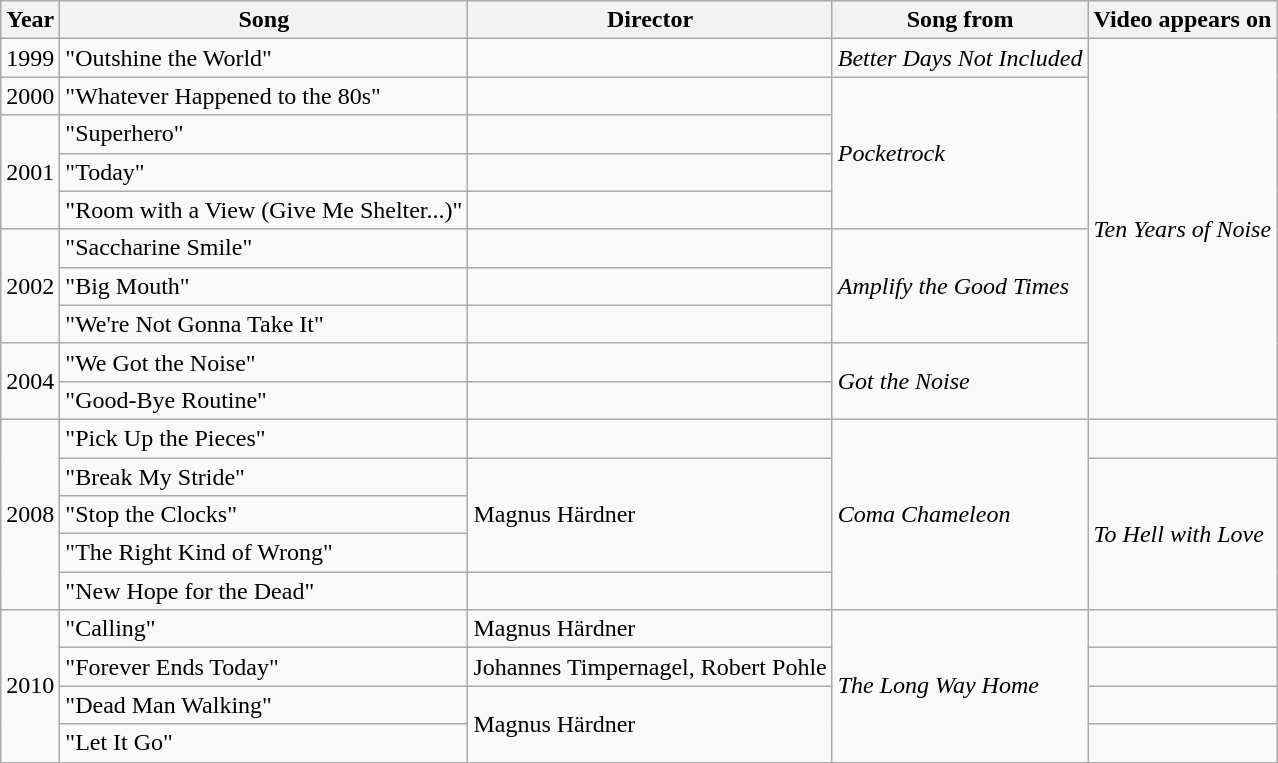<table class="wikitable">
<tr>
<th>Year</th>
<th>Song</th>
<th>Director</th>
<th>Song from</th>
<th>Video appears on</th>
</tr>
<tr>
<td>1999</td>
<td>"Outshine the World"</td>
<td></td>
<td><em>Better Days Not Included</em></td>
<td rowspan="10"><em>Ten Years of Noise</em></td>
</tr>
<tr>
<td>2000</td>
<td>"Whatever Happened to the 80s"</td>
<td></td>
<td rowspan="4"><em>Pocketrock</em></td>
</tr>
<tr>
<td rowspan="3">2001</td>
<td>"Superhero"</td>
<td></td>
</tr>
<tr>
<td>"Today"</td>
<td></td>
</tr>
<tr>
<td>"Room with a View (Give Me Shelter...)"</td>
<td></td>
</tr>
<tr>
<td rowspan="3">2002</td>
<td>"Saccharine Smile"</td>
<td></td>
<td rowspan="3"><em>Amplify the Good Times</em></td>
</tr>
<tr>
<td>"Big Mouth"</td>
<td></td>
</tr>
<tr>
<td>"We're Not Gonna Take It"</td>
<td></td>
</tr>
<tr>
<td rowspan="2">2004</td>
<td>"We Got the Noise"</td>
<td></td>
<td rowspan="2"><em>Got the Noise</em></td>
</tr>
<tr>
<td>"Good-Bye Routine"</td>
<td></td>
</tr>
<tr>
<td rowspan="5">2008</td>
<td>"Pick Up the Pieces"</td>
<td></td>
<td rowspan="5"><em>Coma Chameleon</em></td>
<td></td>
</tr>
<tr>
<td>"Break My Stride"</td>
<td rowspan="3">Magnus Härdner</td>
<td rowspan="4"><em>To Hell with Love</em></td>
</tr>
<tr>
<td>"Stop the Clocks"</td>
</tr>
<tr>
<td>"The Right Kind of Wrong"</td>
</tr>
<tr>
<td>"New Hope for the Dead"</td>
<td></td>
</tr>
<tr>
<td rowspan="4">2010</td>
<td>"Calling"</td>
<td>Magnus Härdner</td>
<td rowspan="4"><em>The Long Way Home</em></td>
<td></td>
</tr>
<tr>
<td>"Forever Ends Today"</td>
<td>Johannes Timpernagel, Robert Pohle</td>
<td></td>
</tr>
<tr>
<td>"Dead Man Walking"</td>
<td rowspan="2">Magnus Härdner</td>
<td></td>
</tr>
<tr>
<td>"Let It Go"</td>
<td></td>
</tr>
<tr>
</tr>
</table>
